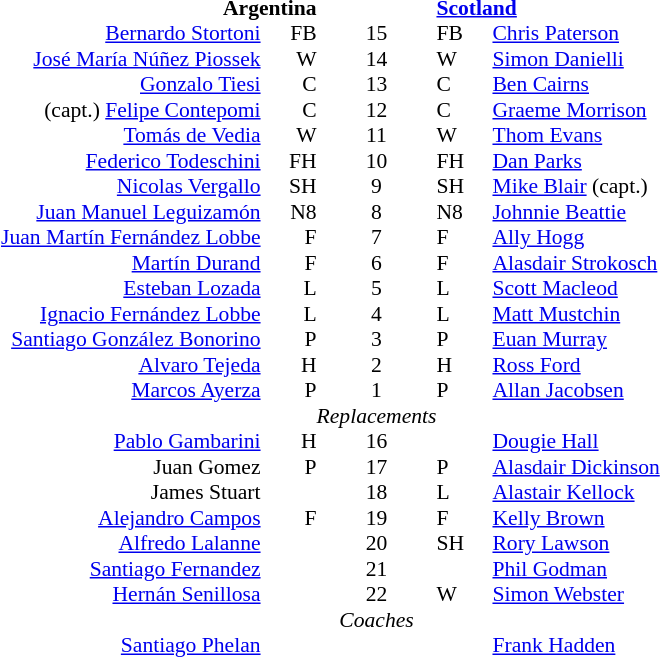<table width="100%" style="font-size: 90%; " cellspacing="0" cellpadding="0" align=center>
<tr>
<td width=41%; text-align=right></td>
<td width=3%; text-align:right></td>
<td width=4%; text-align:center></td>
<td width=3%; text-align:left></td>
<td width=49%; text-align:left></td>
</tr>
<tr>
<td colspan=2; align=right><strong>Argentina</strong></td>
<td></td>
<td colspan=2;><strong><a href='#'>Scotland</a></strong></td>
</tr>
<tr>
<td align=right><a href='#'>Bernardo Stortoni</a></td>
<td align=right>FB</td>
<td align=center>15</td>
<td>FB</td>
<td><a href='#'>Chris Paterson</a></td>
</tr>
<tr>
<td align=right><a href='#'>José María Núñez Piossek</a></td>
<td align=right>W</td>
<td align=center>14</td>
<td>W</td>
<td><a href='#'>Simon Danielli</a></td>
</tr>
<tr>
<td align=right><a href='#'>Gonzalo Tiesi</a></td>
<td align=right>C</td>
<td align=center>13</td>
<td>C</td>
<td><a href='#'>Ben Cairns</a></td>
</tr>
<tr>
<td align=right>(capt.) <a href='#'>Felipe Contepomi</a></td>
<td align=right>C</td>
<td align=center>12</td>
<td>C</td>
<td><a href='#'>Graeme Morrison</a></td>
</tr>
<tr>
<td align=right><a href='#'>Tomás de Vedia</a></td>
<td align=right>W</td>
<td align=center>11</td>
<td>W</td>
<td><a href='#'>Thom Evans</a></td>
</tr>
<tr>
<td align=right><a href='#'>Federico Todeschini</a></td>
<td align=right>FH</td>
<td align=center>10</td>
<td>FH</td>
<td><a href='#'>Dan Parks</a></td>
</tr>
<tr>
<td align=right><a href='#'>Nicolas Vergallo</a></td>
<td align=right>SH</td>
<td align=center>9</td>
<td>SH</td>
<td><a href='#'>Mike Blair</a> (capt.)</td>
</tr>
<tr>
<td align=right><a href='#'>Juan Manuel Leguizamón</a></td>
<td align=right>N8</td>
<td align=center>8</td>
<td>N8</td>
<td><a href='#'>Johnnie Beattie</a></td>
</tr>
<tr>
<td align=right><a href='#'>Juan Martín Fernández Lobbe</a></td>
<td align=right>F</td>
<td align=center>7</td>
<td>F</td>
<td><a href='#'>Ally Hogg</a></td>
</tr>
<tr>
<td align=right><a href='#'>Martín Durand</a></td>
<td align=right>F</td>
<td align=center>6</td>
<td>F</td>
<td><a href='#'>Alasdair Strokosch</a></td>
</tr>
<tr>
<td align=right><a href='#'>Esteban Lozada</a></td>
<td align=right>L</td>
<td align=center>5</td>
<td>L</td>
<td><a href='#'>Scott Macleod</a></td>
</tr>
<tr>
<td align=right><a href='#'>Ignacio Fernández Lobbe</a></td>
<td align=right>L</td>
<td align=center>4</td>
<td>L</td>
<td><a href='#'>Matt Mustchin</a></td>
</tr>
<tr>
<td align=right><a href='#'>Santiago González Bonorino</a></td>
<td align=right>P</td>
<td align=center>3</td>
<td>P</td>
<td><a href='#'>Euan Murray</a></td>
</tr>
<tr>
<td align=right><a href='#'>Alvaro Tejeda</a></td>
<td align=right>H</td>
<td align=center>2</td>
<td>H</td>
<td><a href='#'>Ross Ford</a></td>
</tr>
<tr>
<td align=right><a href='#'>Marcos Ayerza</a></td>
<td align=right>P</td>
<td align=center>1</td>
<td>P</td>
<td><a href='#'>Allan Jacobsen</a></td>
</tr>
<tr>
<td></td>
<td></td>
<td align=center><em>Replacements</em></td>
<td></td>
<td></td>
</tr>
<tr>
<td align=right> <a href='#'>Pablo Gambarini</a></td>
<td align=right>H</td>
<td align=center>16</td>
<td></td>
<td><a href='#'>Dougie Hall</a></td>
</tr>
<tr>
<td align=right> Juan Gomez</td>
<td align=right>P</td>
<td align=center>17</td>
<td>P</td>
<td><a href='#'>Alasdair Dickinson</a> </td>
</tr>
<tr>
<td align=right>James Stuart</td>
<td align=right></td>
<td align=center>18</td>
<td>L</td>
<td><a href='#'>Alastair Kellock</a> </td>
</tr>
<tr>
<td align=right> <a href='#'>Alejandro Campos</a></td>
<td align=right>F</td>
<td align=center>19</td>
<td>F</td>
<td><a href='#'>Kelly Brown</a> </td>
</tr>
<tr>
<td align=right><a href='#'>Alfredo Lalanne</a></td>
<td align=right></td>
<td align=center>20</td>
<td>SH</td>
<td><a href='#'>Rory Lawson</a> </td>
</tr>
<tr>
<td align=right><a href='#'>Santiago Fernandez</a></td>
<td align=right></td>
<td align=center>21</td>
<td></td>
<td><a href='#'>Phil Godman</a></td>
</tr>
<tr>
<td align=right><a href='#'>Hernán Senillosa</a></td>
<td align=right></td>
<td align=center>22</td>
<td>W</td>
<td><a href='#'>Simon Webster</a> </td>
</tr>
<tr>
<td></td>
<td></td>
<td align=center><em>Coaches</em></td>
<td></td>
<td></td>
</tr>
<tr>
<td align=right> <a href='#'>Santiago Phelan</a></td>
<td></td>
<td></td>
<td></td>
<td><a href='#'>Frank Hadden</a> </td>
</tr>
</table>
